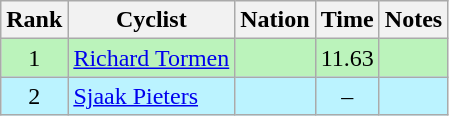<table class="wikitable sortable" style="text-align:center">
<tr>
<th>Rank</th>
<th>Cyclist</th>
<th>Nation</th>
<th>Time</th>
<th>Notes</th>
</tr>
<tr bgcolor=bbf3bb>
<td>1</td>
<td align=left data-sort-value="Tormen, Richard"><a href='#'>Richard Tormen</a></td>
<td align=left></td>
<td>11.63</td>
<td></td>
</tr>
<tr bgcolor=bbf3ff>
<td>2</td>
<td align=left data-sort-value="Pieters, Sjaak"><a href='#'>Sjaak Pieters</a></td>
<td align=left></td>
<td>–</td>
<td></td>
</tr>
</table>
